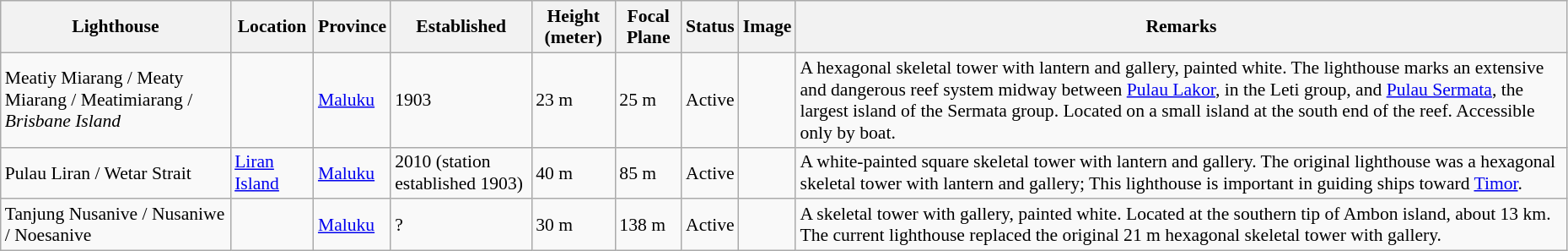<table class="sortable wikitable vatop" style="width:98%; font-size:90%;">
<tr>
<th>Lighthouse</th>
<th>Location</th>
<th>Province</th>
<th>Established</th>
<th>Height (meter)</th>
<th>Focal Plane</th>
<th>Status</th>
<th class="unsortable">Image</th>
<th class="unsortable">Remarks</th>
</tr>
<tr>
<td>Meatiy Miarang / Meaty Miarang / Meatimiarang / <em>Brisbane Island</em></td>
<td></td>
<td><a href='#'>Maluku</a></td>
<td>1903</td>
<td>23 m</td>
<td>25 m</td>
<td>Active</td>
<td></td>
<td>A hexagonal skeletal tower with lantern and gallery, painted white. The lighthouse marks an extensive and dangerous reef system midway between <a href='#'>Pulau Lakor</a>, in the Leti group, and <a href='#'>Pulau Sermata</a>, the largest island of the Sermata group. Located on a small island at the south end of the reef. Accessible only by boat.</td>
</tr>
<tr>
<td>Pulau Liran / Wetar Strait</td>
<td><a href='#'>Liran Island</a></td>
<td><a href='#'>Maluku</a></td>
<td>2010 (station established 1903)</td>
<td>40 m</td>
<td>85 m</td>
<td>Active</td>
<td></td>
<td>A white-painted square skeletal tower with lantern and gallery. The original lighthouse was a hexagonal skeletal tower with lantern and gallery; This lighthouse is important in guiding ships toward <a href='#'>Timor</a>.</td>
</tr>
<tr>
<td>Tanjung Nusanive / Nusaniwe / Noesanive</td>
<td></td>
<td><a href='#'>Maluku</a></td>
<td>?</td>
<td>30 m</td>
<td>138 m</td>
<td>Active</td>
<td></td>
<td>A skeletal tower with gallery, painted white. Located at the southern tip of Ambon island, about 13 km. The current lighthouse replaced the original 21 m hexagonal skeletal tower with gallery.</td>
</tr>
</table>
